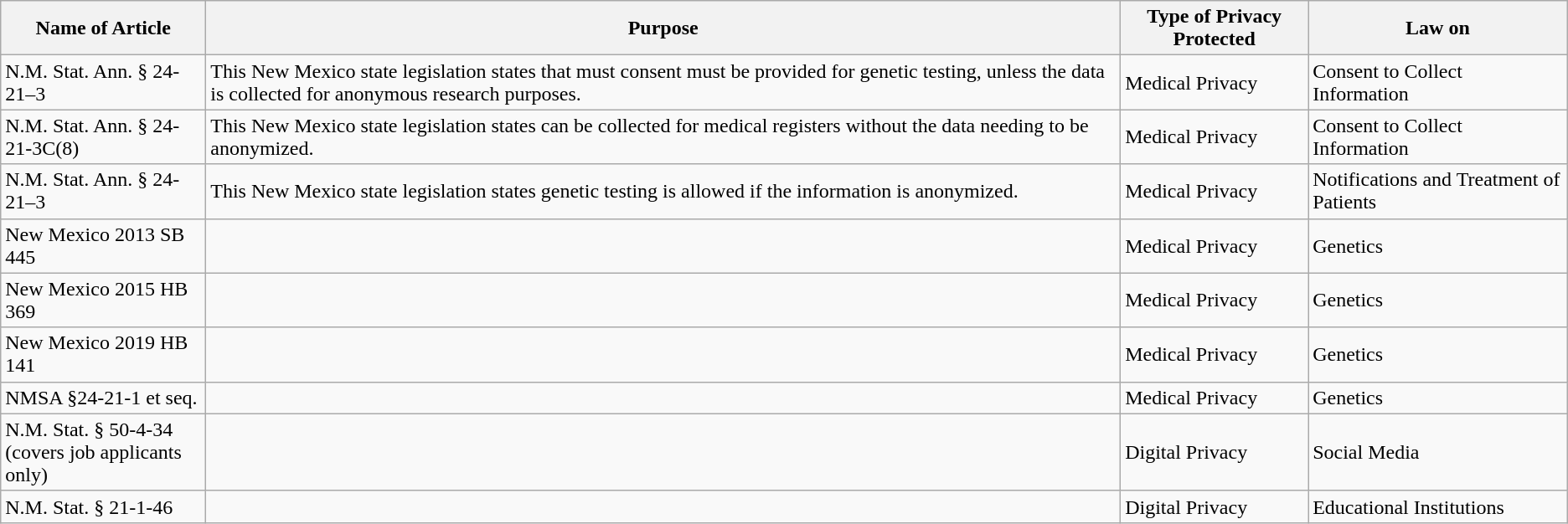<table class="wikitable">
<tr>
<th>Name of Article</th>
<th>Purpose</th>
<th>Type of Privacy Protected</th>
<th>Law on</th>
</tr>
<tr>
<td>N.M. Stat. Ann. § 24-21–3</td>
<td>This New Mexico state legislation states that must consent must be provided for genetic testing, unless the data is collected for anonymous research purposes.</td>
<td>Medical Privacy</td>
<td>Consent to Collect Information</td>
</tr>
<tr>
<td>N.M. Stat. Ann. § 24-21-3C(8)</td>
<td>This New Mexico state legislation states can be collected for medical registers without the data needing to be anonymized.</td>
<td>Medical Privacy</td>
<td>Consent to Collect Information</td>
</tr>
<tr>
<td>N.M. Stat. Ann. § 24-21–3</td>
<td>This New Mexico state legislation states genetic testing is allowed if the information is anonymized.</td>
<td>Medical Privacy</td>
<td>Notifications and Treatment of Patients</td>
</tr>
<tr>
<td>New Mexico 2013 SB 445</td>
<td></td>
<td>Medical Privacy</td>
<td>Genetics</td>
</tr>
<tr>
<td>New Mexico 2015 HB 369</td>
<td></td>
<td>Medical Privacy</td>
<td>Genetics</td>
</tr>
<tr>
<td>New Mexico 2019 HB 141</td>
<td></td>
<td>Medical Privacy</td>
<td>Genetics</td>
</tr>
<tr>
<td>NMSA §24-21-1 et seq.</td>
<td></td>
<td>Medical Privacy</td>
<td>Genetics</td>
</tr>
<tr>
<td>N.M. Stat. § 50-4-34<br>(covers job applicants only)</td>
<td></td>
<td>Digital Privacy</td>
<td>Social Media</td>
</tr>
<tr>
<td>N.M. Stat. § 21-1-46</td>
<td></td>
<td>Digital Privacy</td>
<td>Educational Institutions</td>
</tr>
</table>
